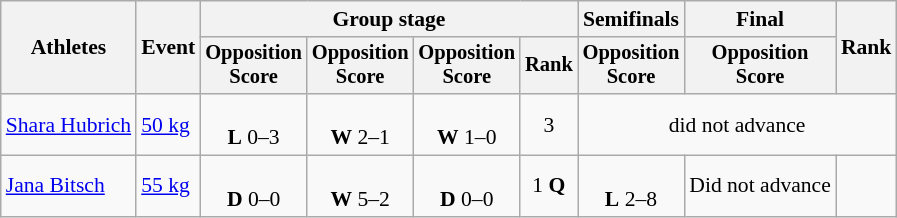<table class="wikitable" style="font-size:90%">
<tr>
<th rowspan="2">Athletes</th>
<th rowspan="2">Event</th>
<th colspan="4">Group stage</th>
<th>Semifinals</th>
<th>Final</th>
<th rowspan="2">Rank</th>
</tr>
<tr style="font-size:95%">
<th>Opposition<br>Score</th>
<th>Opposition<br>Score</th>
<th>Opposition<br>Score</th>
<th>Rank</th>
<th>Opposition<br>Score</th>
<th>Opposition<br>Score</th>
</tr>
<tr align=center>
<td align=left><a href='#'>Shara Hubrich</a></td>
<td align=left><a href='#'>50 kg</a></td>
<td><br> <strong>L</strong> 0–3</td>
<td><br> <strong>W</strong> 2–1</td>
<td><br> <strong>W</strong> 1–0</td>
<td>3</td>
<td colspan=3>did not advance</td>
</tr>
<tr align=center>
<td align=left><a href='#'>Jana Bitsch</a></td>
<td align=left><a href='#'>55 kg</a></td>
<td><br> <strong>D</strong> 0–0</td>
<td><br> <strong>W</strong> 5–2</td>
<td><br> <strong>D</strong> 0–0</td>
<td>1 <strong>Q</strong></td>
<td><br> <strong>L</strong> 2–8</td>
<td>Did not advance</td>
<td></td>
</tr>
</table>
